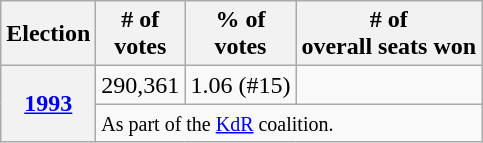<table class=wikitable>
<tr>
<th>Election</th>
<th># of<br>votes</th>
<th>% of<br>votes</th>
<th># of<br>overall seats won</th>
</tr>
<tr>
<th rowspan="2"><a href='#'>1993</a></th>
<td>290,361</td>
<td>1.06 (#15)</td>
<td></td>
</tr>
<tr>
<td colspan=4><small>As part of the <a href='#'>KdR</a> coalition.</small></td>
</tr>
</table>
